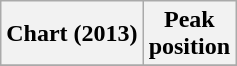<table class="wikitable sortable plainrowheaders" style="text-align:center">
<tr>
<th scope="col">Chart (2013)</th>
<th scope="col">Peak<br>position</th>
</tr>
<tr>
</tr>
</table>
